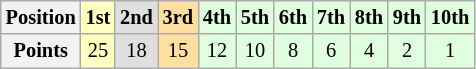<table class="wikitable" style="font-size: 85%;">
<tr>
<th>Position</th>
<td style="background:#ffffbf" align="center"><strong>1st</strong></td>
<td style="background:#dfdfdf" align="center"><strong>2nd</strong></td>
<td style="background:#ffdf9f" align="center"><strong>3rd</strong></td>
<td style="background:#dfffdf" align="center"><strong>4th</strong></td>
<td style="background:#dfffdf" align="center"><strong>5th</strong></td>
<td style="background:#dfffdf" align="center"><strong>6th</strong></td>
<td style="background:#dfffdf" align="center"><strong>7th</strong></td>
<td style="background:#dfffdf" align="center"><strong>8th</strong></td>
<td style="background:#dfffdf" align="center"><strong>9th</strong></td>
<td style="background:#dfffdf" align="center"><strong>10th</strong></td>
</tr>
<tr>
<th>Points</th>
<td style="background:#ffffbf" align="center">25</td>
<td style="background:#dfdfdf" align="center">18</td>
<td style="background:#ffdf9f" align="center">15</td>
<td style="background:#dfffdf" align="center">12</td>
<td style="background:#dfffdf" align="center">10</td>
<td style="background:#dfffdf" align="center">8</td>
<td style="background:#dfffdf" align="center">6</td>
<td style="background:#dfffdf" align="center">4</td>
<td style="background:#dfffdf" align="center">2</td>
<td style="background:#dfffdf" align="center">1</td>
</tr>
</table>
